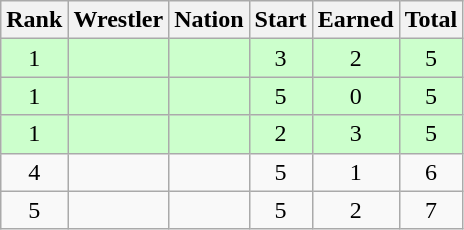<table class="wikitable sortable" style="text-align:center;">
<tr>
<th>Rank</th>
<th>Wrestler</th>
<th>Nation</th>
<th>Start</th>
<th>Earned</th>
<th>Total</th>
</tr>
<tr style="background:#cfc;">
<td>1</td>
<td align=left></td>
<td align=left></td>
<td>3</td>
<td>2</td>
<td>5</td>
</tr>
<tr style="background:#cfc;">
<td>1</td>
<td align=left></td>
<td align=left></td>
<td>5</td>
<td>0</td>
<td>5</td>
</tr>
<tr style="background:#cfc;">
<td>1</td>
<td align=left></td>
<td align=left></td>
<td>2</td>
<td>3</td>
<td>5</td>
</tr>
<tr>
<td>4</td>
<td align=left></td>
<td align=left></td>
<td>5</td>
<td>1</td>
<td>6</td>
</tr>
<tr>
<td>5</td>
<td align=left></td>
<td align=left></td>
<td>5</td>
<td>2</td>
<td>7</td>
</tr>
</table>
